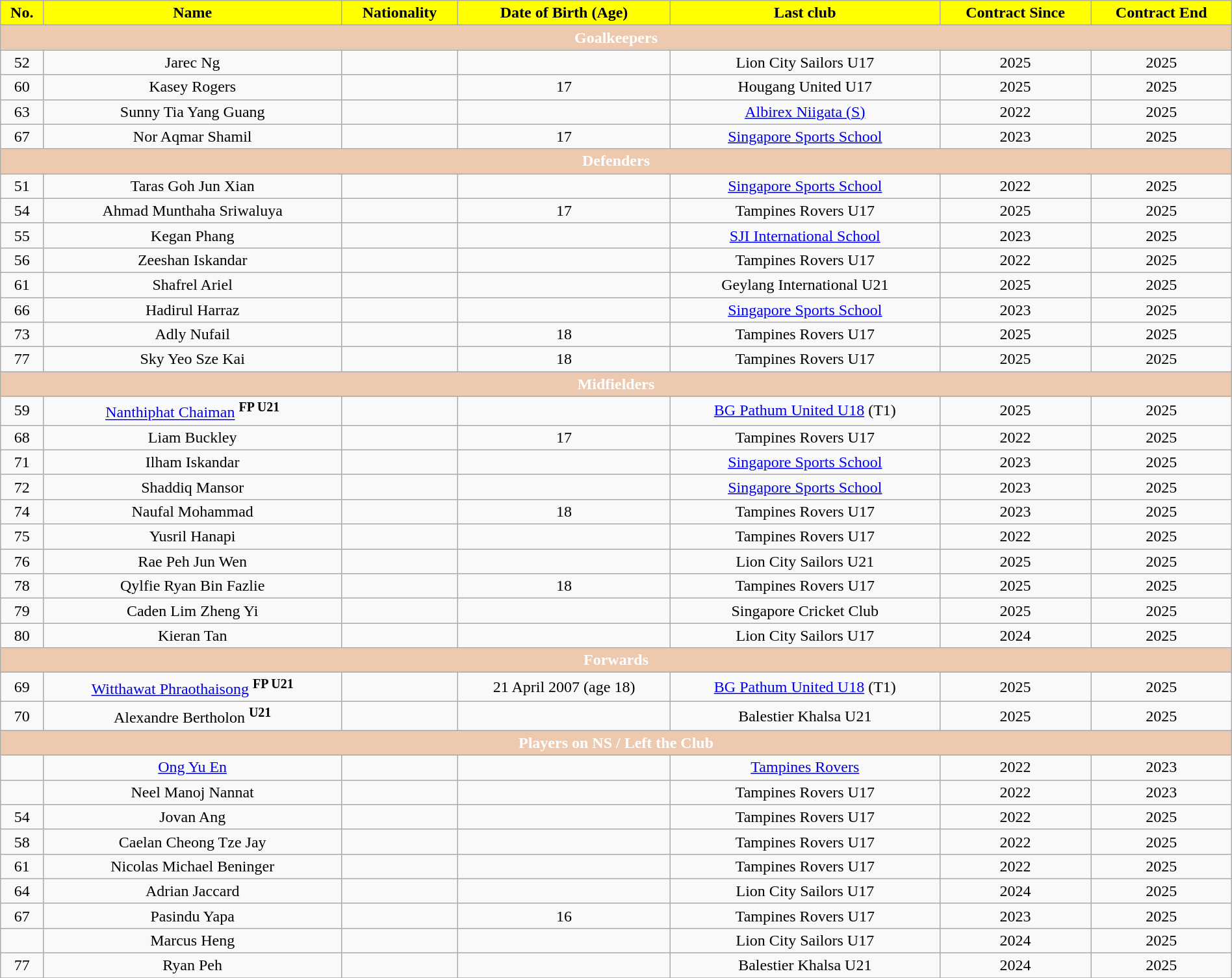<table class="wikitable" style="text-align:center; font-size:100%; width:100%;">
<tr>
<th style="background:#FFFF00; color:black; text-align:center;">No.</th>
<th style="background:#FFFF00; color:black; text-align:center;">Name</th>
<th style="background:#FFFF00; color:black; text-align:center;">Nationality</th>
<th style="background:#FFFF00; color:black; text-align:center;">Date of Birth (Age)</th>
<th style="background:#FFFF00; color:black; text-align:center;">Last club</th>
<th style="background:#FFFF00; color:black; text-align:center;">Contract Since</th>
<th style="background:#FFFF00; color:black; text-align:center;">Contract End</th>
</tr>
<tr>
<th colspan="7" style="background:#EDC9AF; color:white; text-align:center;">Goalkeepers</th>
</tr>
<tr>
<td>52</td>
<td>Jarec Ng</td>
<td></td>
<td></td>
<td> Lion City Sailors U17</td>
<td>2025</td>
<td>2025</td>
</tr>
<tr>
<td>60</td>
<td>Kasey Rogers</td>
<td></td>
<td>17</td>
<td> Hougang United U17</td>
<td>2025</td>
<td>2025</td>
</tr>
<tr>
<td>63</td>
<td>Sunny Tia Yang Guang</td>
<td></td>
<td></td>
<td> <a href='#'>Albirex Niigata (S)</a></td>
<td>2022</td>
<td>2025</td>
</tr>
<tr>
<td>67</td>
<td>Nor Aqmar Shamil</td>
<td></td>
<td>17</td>
<td> <a href='#'>Singapore Sports School</a></td>
<td>2023</td>
<td>2025</td>
</tr>
<tr>
<th colspan="7" style="background:#EDC9AF; color:white; text-align:center;">Defenders</th>
</tr>
<tr>
<td>51</td>
<td>Taras Goh Jun Xian</td>
<td></td>
<td></td>
<td> <a href='#'>Singapore Sports School</a></td>
<td>2022</td>
<td>2025</td>
</tr>
<tr>
<td>54</td>
<td>Ahmad Munthaha Sriwaluya</td>
<td></td>
<td>17</td>
<td> Tampines Rovers U17</td>
<td>2025</td>
<td>2025</td>
</tr>
<tr>
<td>55</td>
<td>Kegan Phang</td>
<td></td>
<td></td>
<td> <a href='#'>SJI International School</a></td>
<td>2023</td>
<td>2025</td>
</tr>
<tr>
<td>56</td>
<td>Zeeshan Iskandar</td>
<td></td>
<td></td>
<td> Tampines Rovers U17</td>
<td>2022</td>
<td>2025</td>
</tr>
<tr>
<td>61</td>
<td>Shafrel Ariel</td>
<td></td>
<td></td>
<td> Geylang International U21</td>
<td>2025</td>
<td>2025</td>
</tr>
<tr>
<td>66</td>
<td>Hadirul Harraz</td>
<td></td>
<td></td>
<td> <a href='#'>Singapore Sports School</a></td>
<td>2023</td>
<td>2025</td>
</tr>
<tr>
<td>73</td>
<td>Adly Nufail</td>
<td></td>
<td>18</td>
<td> Tampines Rovers U17</td>
<td>2025</td>
<td>2025</td>
</tr>
<tr>
<td>77</td>
<td>Sky Yeo Sze Kai</td>
<td></td>
<td>18</td>
<td> Tampines Rovers U17</td>
<td>2025</td>
<td>2025</td>
</tr>
<tr>
<th colspan="7" style="background:#EDC9AF; color:white; text-align:center;">Midfielders</th>
</tr>
<tr>
<td>59</td>
<td><a href='#'>Nanthiphat Chaiman</a> <sup><strong>FP U21</strong></sup></td>
<td></td>
<td></td>
<td> <a href='#'>BG Pathum United U18</a> (T1)</td>
<td>2025</td>
<td>2025</td>
</tr>
<tr>
<td>68</td>
<td>Liam Buckley</td>
<td></td>
<td>17</td>
<td> Tampines Rovers U17</td>
<td>2022</td>
<td>2025</td>
</tr>
<tr>
<td>71</td>
<td>Ilham Iskandar</td>
<td></td>
<td></td>
<td> <a href='#'>Singapore Sports School</a></td>
<td>2023</td>
<td>2025</td>
</tr>
<tr>
<td>72</td>
<td>Shaddiq Mansor</td>
<td></td>
<td></td>
<td> <a href='#'>Singapore Sports School</a></td>
<td>2023</td>
<td>2025</td>
</tr>
<tr>
<td>74</td>
<td>Naufal Mohammad</td>
<td></td>
<td>18</td>
<td> Tampines Rovers U17</td>
<td>2023</td>
<td>2025</td>
</tr>
<tr>
<td>75</td>
<td>Yusril Hanapi</td>
<td></td>
<td></td>
<td> Tampines Rovers U17</td>
<td>2022</td>
<td>2025</td>
</tr>
<tr>
<td>76</td>
<td>Rae Peh Jun Wen</td>
<td></td>
<td></td>
<td> Lion City Sailors U21</td>
<td>2025</td>
<td>2025</td>
</tr>
<tr>
<td>78</td>
<td>Qylfie Ryan Bin Fazlie</td>
<td></td>
<td>18</td>
<td> Tampines Rovers U17</td>
<td>2025</td>
<td>2025</td>
</tr>
<tr>
<td>79</td>
<td>Caden Lim Zheng Yi</td>
<td></td>
<td></td>
<td> Singapore Cricket Club</td>
<td>2025</td>
<td>2025</td>
</tr>
<tr>
<td>80</td>
<td>Kieran Tan</td>
<td></td>
<td></td>
<td> Lion City Sailors U17</td>
<td>2024</td>
<td>2025</td>
</tr>
<tr>
<th colspan="7" style="background:#EDC9AF; color:white; text-align:center;">Forwards</th>
</tr>
<tr>
<td>69</td>
<td><a href='#'>Witthawat Phraothaisong</a> <sup><strong>FP U21</strong></sup></td>
<td></td>
<td>21 April 2007 (age 18)</td>
<td> <a href='#'>BG Pathum United U18</a> (T1)</td>
<td>2025</td>
<td>2025</td>
</tr>
<tr>
<td>70</td>
<td>Alexandre Bertholon  <sup><strong>U21</strong></sup></td>
<td></td>
<td></td>
<td> Balestier Khalsa U21</td>
<td>2025</td>
<td>2025</td>
</tr>
<tr>
<th colspan="7" style="background:#EDC9AF; color:white; text-align:center;">Players on NS / Left the Club</th>
</tr>
<tr>
<td></td>
<td><a href='#'>Ong Yu En</a></td>
<td></td>
<td></td>
<td> <a href='#'>Tampines Rovers</a></td>
<td>2022</td>
<td>2023</td>
</tr>
<tr>
<td></td>
<td>Neel Manoj Nannat</td>
<td></td>
<td></td>
<td> Tampines Rovers U17</td>
<td>2022</td>
<td>2023</td>
</tr>
<tr>
<td>54</td>
<td>Jovan Ang</td>
<td></td>
<td></td>
<td> Tampines Rovers U17</td>
<td>2022</td>
<td>2025</td>
</tr>
<tr>
<td>58</td>
<td>Caelan Cheong Tze Jay</td>
<td></td>
<td></td>
<td> Tampines Rovers U17</td>
<td>2022</td>
<td>2025</td>
</tr>
<tr>
<td>61</td>
<td>Nicolas Michael Beninger</td>
<td></td>
<td></td>
<td> Tampines Rovers U17</td>
<td>2022</td>
<td>2025</td>
</tr>
<tr>
<td>64</td>
<td>Adrian Jaccard</td>
<td></td>
<td></td>
<td> Lion City Sailors U17</td>
<td>2024</td>
<td>2025</td>
</tr>
<tr>
<td>67</td>
<td>Pasindu Yapa</td>
<td></td>
<td>16</td>
<td> Tampines Rovers U17</td>
<td>2023</td>
<td>2025</td>
</tr>
<tr>
<td></td>
<td>Marcus Heng</td>
<td></td>
<td></td>
<td> Lion City Sailors U17</td>
<td>2024</td>
<td>2025</td>
</tr>
<tr>
<td>77</td>
<td>Ryan Peh</td>
<td></td>
<td></td>
<td> Balestier Khalsa U21</td>
<td>2024</td>
<td>2025</td>
</tr>
<tr>
</tr>
</table>
